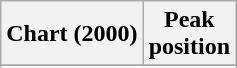<table class="wikitable sortable plainrowheaders" style="text-align:center">
<tr>
<th scope="col">Chart (2000)</th>
<th scope="col">Peak<br> position</th>
</tr>
<tr>
</tr>
<tr>
</tr>
</table>
